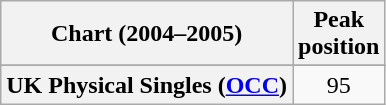<table class="wikitable sortable plainrowheaders" style="text-align:center">
<tr>
<th>Chart (2004–2005)</th>
<th>Peak<br>position</th>
</tr>
<tr>
</tr>
<tr>
</tr>
<tr>
</tr>
<tr>
<th scope="row">UK Physical Singles (<a href='#'>OCC</a>)</th>
<td>95</td>
</tr>
</table>
